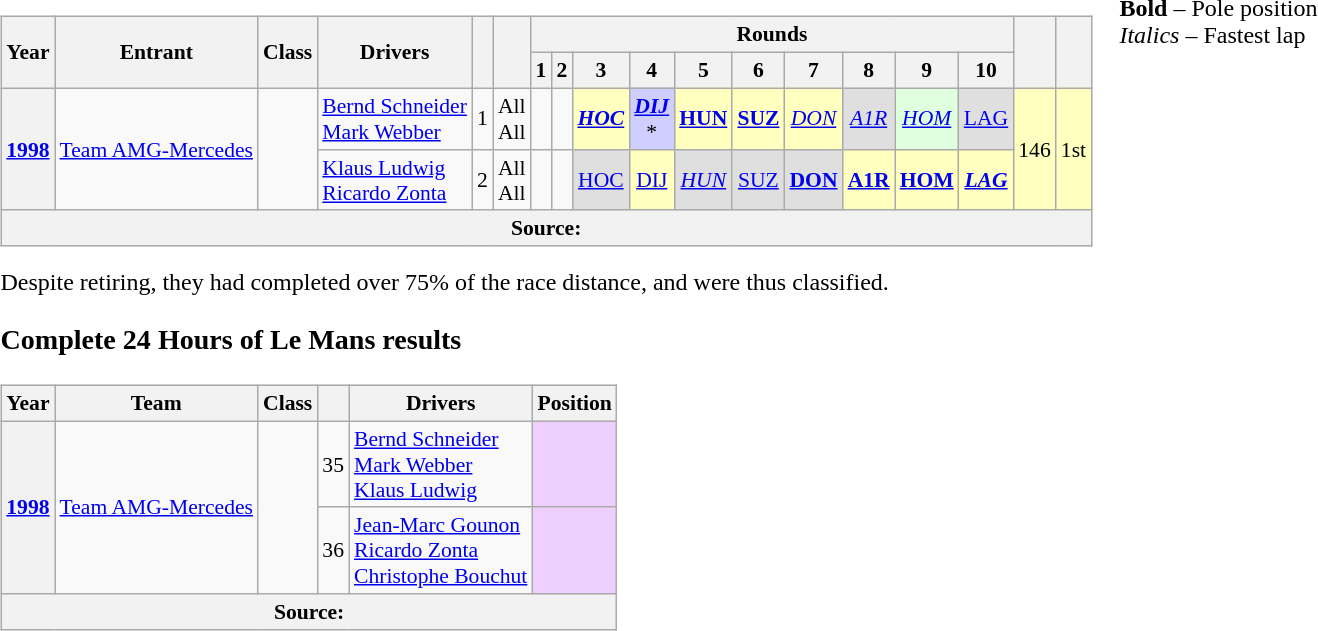<table>
<tr>
<td><br><table class = "wikitable" style="text-align:center; font-size:90%">
<tr>
<th rowspan="2">Year</th>
<th rowspan="2">Entrant</th>
<th rowspan="2">Class</th>
<th rowspan="2">Drivers</th>
<th rowspan="2"></th>
<th rowspan="2"></th>
<th colspan="10">Rounds</th>
<th rowspan="2" scope="col"></th>
<th rowspan="2" scope="col"></th>
</tr>
<tr>
<th scope="col">1</th>
<th scope="col">2</th>
<th scope="col">3</th>
<th scope="col">4</th>
<th scope="col">5</th>
<th scope="col">6</th>
<th scope="col">7</th>
<th scope="col">8</th>
<th scope="col">9</th>
<th scope="col">10</th>
</tr>
<tr>
<th rowspan="2"><a href='#'>1998</a></th>
<td rowspan="2" align="left" style="border-left:0px"> <a href='#'>Team AMG-Mercedes</a></td>
<td rowspan="2"></td>
<td align="left " style="border-left:0px"> <a href='#'>Bernd Schneider</a><br>  <a href='#'>Mark Webber</a></td>
<td>1</td>
<td>All<br> All</td>
<td></td>
<td></td>
<td style="background:#FFFFBF;"><strong><em><a href='#'>HOC</a></em></strong><br></td>
<td style="background:#CFCFFF;"><strong><em><a href='#'>DIJ</a></em></strong><br> *</td>
<td style="background:#FFFFBF;"><strong><a href='#'>HUN</a></strong><br> </td>
<td style="background:#FFFFBF;"><strong><a href='#'>SUZ</a></strong><br> </td>
<td style="background:#FFFFBF;"><em><a href='#'>DON</a></em><br> </td>
<td style="background:#DFDFDF;"><em><a href='#'>A1R</a></em><br> </td>
<td style="background:#DFFFDF;"><em><a href='#'>HOM</a></em><br> </td>
<td style="background:#DFDFDF;"><a href='#'>LAG</a><br> </td>
<td rowspan="2" style="background-color:#FFFFBF">146</td>
<td rowspan="2" style="background-color:#FFFFBF">1st</td>
</tr>
<tr>
<td align="left " style="border-left:0px"> <a href='#'>Klaus&nbsp;Ludwig</a><br>  <a href='#'>Ricardo&nbsp;Zonta</a></td>
<td>2</td>
<td>All<br> All</td>
<td></td>
<td></td>
<td style="background:#DFDFDF;"><a href='#'>HOC</a><br> </td>
<td style="background:#FFFFBF;"><a href='#'>DIJ</a><br> </td>
<td style="background:#DFDFDF;"><em><a href='#'>HUN</a></em><br> </td>
<td style="background:#DFDFDF;"><a href='#'>SUZ</a><br> </td>
<td style="background:#DFDFDF;"><strong><a href='#'>DON</a></strong><br> </td>
<td style="background:#FFFFBF;"><strong><a href='#'>A1R</a></strong><br> </td>
<td style="background:#FFFFBF;"><strong><a href='#'>HOM</a></strong><br> </td>
<td style="background:#FFFFBF;"><strong><em><a href='#'>LAG</a></em></strong><br> </td>
</tr>
<tr>
<th colspan=18>Source:</th>
</tr>
</table>
 Despite retiring, they had completed over 75% of the race distance, and were thus classified.<h3>Complete 24 Hours of Le Mans results</h3><table class="wikitable" style="text-align:center; font-size:90%">
<tr>
<th>Year</th>
<th>Team</th>
<th>Class</th>
<th></th>
<th>Drivers</th>
<th>Position</th>
</tr>
<tr>
<th rowspan="2"><a href='#'>1998</a></th>
<td rowspan="2"> <a href='#'>Team AMG-Mercedes</a></td>
<td rowspan="2"></td>
<td>35</td>
<td align="left " style="border-left:0px"> <a href='#'>Bernd Schneider</a><br>  <a href='#'>Mark Webber</a><br>  <a href='#'>Klaus&nbsp;Ludwig</a></td>
<td style="background:#EFCFFF;"></td>
</tr>
<tr>
<td>36</td>
<td align="left " style="border-left:0px"> <a href='#'>Jean-Marc&nbsp;Gounon</a><br>  <a href='#'>Ricardo&nbsp;Zonta</a><br>  <a href='#'>Christophe&nbsp;Bouchut</a></td>
<td style="background:#EFCFFF;"></td>
</tr>
<tr>
<th colspan=6>Source:</th>
</tr>
</table>
</td>
<td valign="top"><br>
<span><strong>Bold</strong> – Pole position<br><em>Italics</em> – Fastest lap</span></td>
</tr>
</table>
